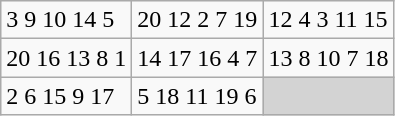<table class="wikitable style="text-align:center">
<tr>
<td>3 9 10 14 5</td>
<td>20 12 2 7 19</td>
<td>12 4 3 11 15</td>
</tr>
<tr>
<td>20 16 13 8 1</td>
<td>14 17 16 4 7</td>
<td>13 8 10 7 18</td>
</tr>
<tr>
<td>2 6 15 9 17</td>
<td>5 18 11 19 6</td>
<td style="background-color:lightgrey"></td>
</tr>
</table>
